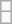<table class="wikitable">
<tr>
<td></td>
</tr>
<tr>
<td></td>
</tr>
</table>
